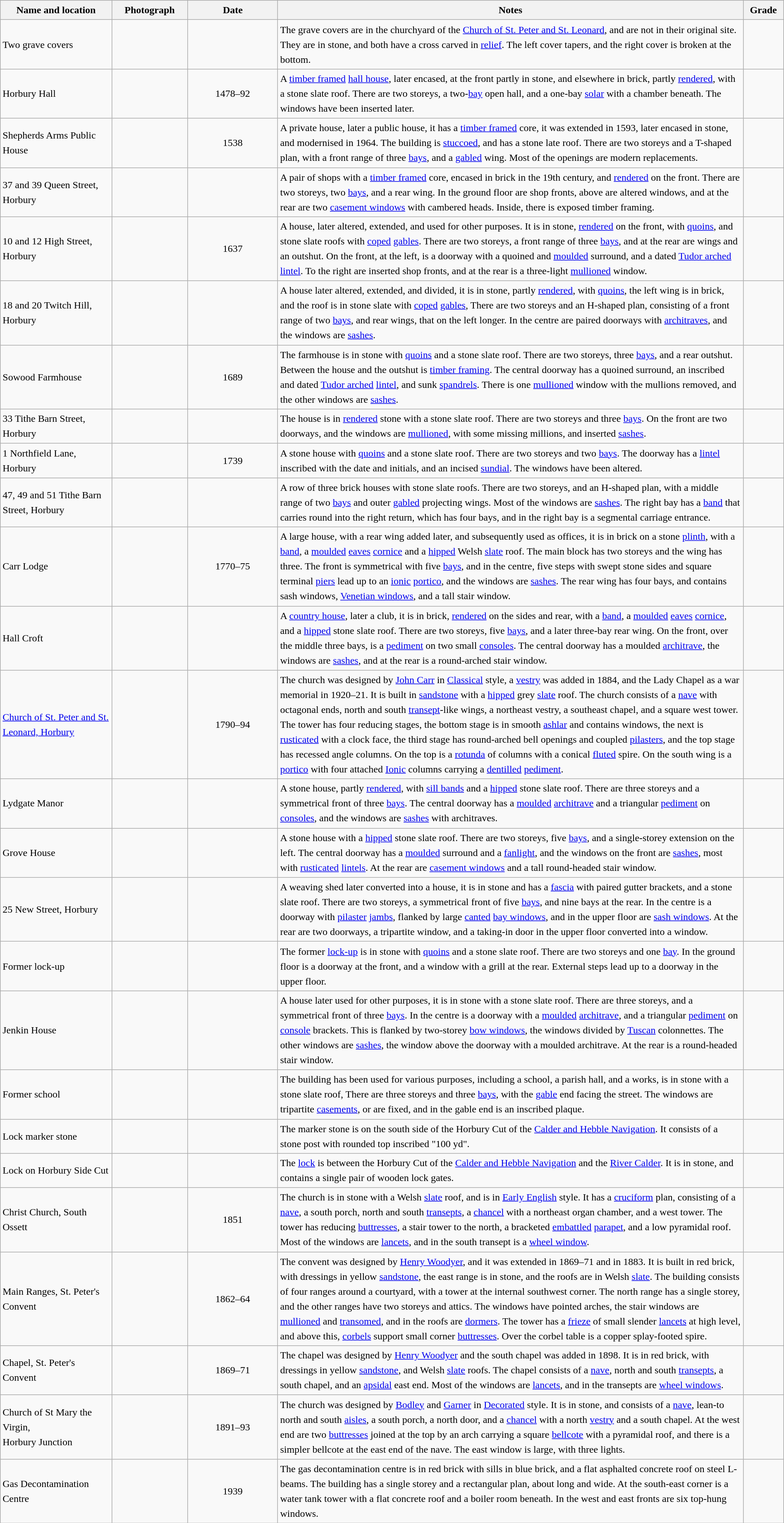<table class="wikitable sortable plainrowheaders" style="width:100%; border:0; text-align:left; line-height:150%;">
<tr>
<th scope="col"  style="width:150px">Name and location</th>
<th scope="col"  style="width:100px" class="unsortable">Photograph</th>
<th scope="col"  style="width:120px">Date</th>
<th scope="col"  style="width:650px" class="unsortable">Notes</th>
<th scope="col"  style="width:50px">Grade</th>
</tr>
<tr>
<td>Two grave covers<br><small></small></td>
<td></td>
<td align="center"></td>
<td>The grave covers are in the churchyard of the <a href='#'>Church of St. Peter and St. Leonard</a>, and are not in their original site.  They are in stone, and both have a cross carved in <a href='#'>relief</a>.  The left cover tapers, and the right cover is broken at the bottom.</td>
<td align="center" ></td>
</tr>
<tr>
<td>Horbury Hall<br><small></small></td>
<td></td>
<td align="center">1478–92</td>
<td>A <a href='#'>timber framed</a> <a href='#'>hall house</a>, later encased, at the front partly in stone, and elsewhere in brick, partly <a href='#'>rendered</a>, with a stone slate roof.  There are two storeys, a two-<a href='#'>bay</a> open hall, and a one-bay <a href='#'>solar</a> with a chamber beneath.  The windows have been inserted later.</td>
<td align="center" ></td>
</tr>
<tr>
<td>Shepherds Arms Public House<br><small></small></td>
<td></td>
<td align="center">1538</td>
<td>A private house, later a public house, it has a <a href='#'>timber framed</a> core, it was extended in 1593, later encased in stone, and modernised in 1964.  The building is <a href='#'>stuccoed</a>, and has a stone late roof.  There are two storeys and a T-shaped plan, with a front range of three <a href='#'>bays</a>, and a <a href='#'>gabled</a> wing.  Most of the openings are modern replacements.</td>
<td align="center" ></td>
</tr>
<tr>
<td>37 and 39 Queen Street, Horbury<br><small></small></td>
<td></td>
<td align="center"></td>
<td>A pair of shops with a <a href='#'>timber framed</a> core, encased in brick in the 19th century, and <a href='#'>rendered</a> on the front.  There are two storeys, two <a href='#'>bays</a>, and a rear wing.  In the ground floor are shop fronts, above are altered windows, and at the rear are two <a href='#'>casement windows</a> with cambered heads.  Inside, there is exposed timber framing.</td>
<td align="center" ></td>
</tr>
<tr>
<td>10 and 12 High Street, Horbury<br><small></small></td>
<td></td>
<td align="center">1637</td>
<td>A house, later altered, extended, and used for other purposes.  It is in stone, <a href='#'>rendered</a> on the front, with <a href='#'>quoins</a>, and stone slate roofs with <a href='#'>coped</a> <a href='#'>gables</a>.  There are two storeys, a front range of three <a href='#'>bays</a>, and at the rear are wings and an outshut.  On the front, at the left, is a doorway with a quoined and <a href='#'>moulded</a> surround, and a dated <a href='#'>Tudor arched</a> <a href='#'>lintel</a>.  To the right are inserted shop fronts, and at the rear is a three-light <a href='#'>mullioned</a> window.</td>
<td align="center" ></td>
</tr>
<tr>
<td>18 and 20 Twitch Hill, Horbury<br><small></small></td>
<td></td>
<td align="center"></td>
<td>A house later altered, extended, and divided, it is in stone, partly <a href='#'>rendered</a>, with <a href='#'>quoins</a>, the left wing is in brick, and the roof is in stone slate with <a href='#'>coped</a> <a href='#'>gables</a>,  There are two storeys and an H-shaped plan, consisting of a front range of two <a href='#'>bays</a>, and rear wings, that on the left longer.  In the centre are paired doorways with <a href='#'>architraves</a>, and the windows are <a href='#'>sashes</a>.</td>
<td align="center" ></td>
</tr>
<tr>
<td>Sowood Farmhouse<br><small></small></td>
<td></td>
<td align="center">1689</td>
<td>The farmhouse is in stone with <a href='#'>quoins</a> and a stone slate roof.  There are two storeys, three <a href='#'>bays</a>, and a rear outshut.  Between the house and the outshut is <a href='#'>timber framing</a>.  The central doorway has a quoined surround, an inscribed and dated <a href='#'>Tudor arched</a> <a href='#'>lintel</a>, and sunk <a href='#'>spandrels</a>.  There is one <a href='#'>mullioned</a> window with the mullions removed, and the other windows are <a href='#'>sashes</a>.</td>
<td align="center" ></td>
</tr>
<tr>
<td>33 Tithe Barn Street, Horbury<br><small></small></td>
<td></td>
<td align="center"></td>
<td>The house is in <a href='#'>rendered</a> stone with a stone slate roof.  There are two storeys and three <a href='#'>bays</a>.  On the front are two doorways, and the windows are <a href='#'>mullioned</a>, with some missing millions, and inserted <a href='#'>sashes</a>.</td>
<td align="center" ></td>
</tr>
<tr>
<td>1 Northfield Lane, Horbury<br><small></small></td>
<td></td>
<td align="center">1739</td>
<td>A stone house with <a href='#'>quoins</a> and a stone slate roof.  There are two storeys and two <a href='#'>bays</a>.  The doorway has a <a href='#'>lintel</a> inscribed with the date and initials, and an incised <a href='#'>sundial</a>.  The windows have been altered.</td>
<td align="center" ></td>
</tr>
<tr>
<td>47, 49 and 51 Tithe Barn Street, Horbury<br><small></small></td>
<td></td>
<td align="center"></td>
<td>A row of three brick houses with stone slate roofs.  There are two storeys, and an H-shaped plan, with a middle range of two <a href='#'>bays</a> and outer <a href='#'>gabled</a> projecting wings.  Most of the windows are <a href='#'>sashes</a>.  The right bay has a <a href='#'>band</a> that carries round into the right return, which has four bays, and in the right bay is a segmental carriage entrance.</td>
<td align="center" ></td>
</tr>
<tr>
<td>Carr Lodge<br><small></small></td>
<td></td>
<td align="center">1770–75</td>
<td>A large house, with a rear wing added later, and subsequently used as offices, it is in brick on a stone <a href='#'>plinth</a>, with a <a href='#'>band</a>, a <a href='#'>moulded</a> <a href='#'>eaves</a> <a href='#'>cornice</a> and a <a href='#'>hipped</a> Welsh <a href='#'>slate</a> roof.  The main block has two storeys and the wing has three.  The front is symmetrical with five <a href='#'>bays</a>, and in the centre, five steps with swept stone sides and square terminal <a href='#'>piers</a> lead up to an <a href='#'>ionic</a> <a href='#'>portico</a>, and the windows are <a href='#'>sashes</a>.  The rear wing has four bays, and contains sash windows, <a href='#'>Venetian windows</a>, and a tall stair window.</td>
<td align="center" ></td>
</tr>
<tr>
<td>Hall Croft<br><small></small></td>
<td></td>
<td align="center"></td>
<td>A <a href='#'>country house</a>, later a club, it is in brick, <a href='#'>rendered</a> on the sides and rear, with a <a href='#'>band</a>, a <a href='#'>moulded</a> <a href='#'>eaves</a> <a href='#'>cornice</a>, and a <a href='#'>hipped</a> stone slate roof.  There are two storeys, five <a href='#'>bays</a>, and a later three-bay rear wing.  On the front, over the middle three bays, is a <a href='#'>pediment</a> on two small <a href='#'>consoles</a>.  The central doorway has a moulded <a href='#'>architrave</a>, the windows are <a href='#'>sashes</a>, and at the rear is a round-arched stair window.</td>
<td align="center" ></td>
</tr>
<tr>
<td><a href='#'>Church of St. Peter and St. Leonard, Horbury</a><br><small></small></td>
<td></td>
<td align="center">1790–94</td>
<td>The church was designed by <a href='#'>John Carr</a> in <a href='#'>Classical</a> style, a <a href='#'>vestry</a> was added in 1884, and the Lady Chapel as a war memorial in 1920–21.  It is built in <a href='#'>sandstone</a> with a <a href='#'>hipped</a> grey <a href='#'>slate</a> roof.  The church consists of a <a href='#'>nave</a> with octagonal ends, north and south <a href='#'>transept</a>-like wings, a northeast vestry, a southeast chapel, and a square west tower.  The tower has four reducing stages, the bottom stage is in smooth <a href='#'>ashlar</a> and contains windows, the next is <a href='#'>rusticated</a> with a clock face, the third stage has round-arched bell openings and coupled <a href='#'>pilasters</a>, and the top stage has recessed angle columns.  On the top is a <a href='#'>rotunda</a> of columns with a conical <a href='#'>fluted</a> spire. On the south wing is a <a href='#'>portico</a> with four attached <a href='#'>Ionic</a> columns carrying a <a href='#'>dentilled</a> <a href='#'>pediment</a>.</td>
<td align="center" ></td>
</tr>
<tr>
<td>Lydgate Manor<br><small></small></td>
<td></td>
<td align="center"></td>
<td>A stone house, partly <a href='#'>rendered</a>, with <a href='#'>sill bands</a> and a <a href='#'>hipped</a> stone slate roof.  There are three storeys and a symmetrical front of three <a href='#'>bays</a>.  The central doorway has a <a href='#'>moulded</a> <a href='#'>architrave</a> and a triangular <a href='#'>pediment</a> on <a href='#'>consoles</a>, and the windows are <a href='#'>sashes</a> with architraves.</td>
<td align="center" ></td>
</tr>
<tr>
<td>Grove House<br><small></small></td>
<td></td>
<td align="center"></td>
<td>A stone house with a <a href='#'>hipped</a> stone slate roof.  There are two storeys, five <a href='#'>bays</a>, and a single-storey extension on the left.  The central doorway has a <a href='#'>moulded</a> surround and a <a href='#'>fanlight</a>, and the windows on the front are <a href='#'>sashes</a>, most with <a href='#'>rusticated</a> <a href='#'>lintels</a>.  At the rear are <a href='#'>casement windows</a> and a tall round-headed stair window.</td>
<td align="center" ></td>
</tr>
<tr>
<td>25 New Street, Horbury<br><small></small></td>
<td></td>
<td align="center"></td>
<td>A weaving shed later converted into a house, it is in stone and has a <a href='#'>fascia</a> with paired gutter brackets, and a stone slate roof.  There are two storeys, a symmetrical front of five <a href='#'>bays</a>, and nine bays at the rear.  In the centre is a doorway with <a href='#'>pilaster</a> <a href='#'>jambs</a>, flanked by large <a href='#'>canted</a> <a href='#'>bay windows</a>, and in the upper floor are <a href='#'>sash windows</a>.  At the rear are two doorways, a tripartite window, and a taking-in door in the upper floor converted into a window.</td>
<td align="center" ></td>
</tr>
<tr>
<td>Former lock-up<br><small></small></td>
<td></td>
<td align="center"></td>
<td>The former <a href='#'>lock-up</a> is in stone with <a href='#'>quoins</a> and a stone slate roof.  There are two storeys and one <a href='#'>bay</a>.  In the ground floor is a doorway at the front, and a window with a grill at the rear.  External steps lead up to a doorway in the upper floor.</td>
<td align="center" ></td>
</tr>
<tr>
<td>Jenkin House<br><small></small></td>
<td></td>
<td align="center"></td>
<td>A house later used for other purposes, it is in stone with a stone slate roof.  There are three storeys, and a symmetrical front of three <a href='#'>bays</a>.  In the centre is a doorway with a <a href='#'>moulded</a> <a href='#'>architrave</a>, and a triangular <a href='#'>pediment</a> on <a href='#'>console</a> brackets.  This is flanked by two-storey <a href='#'>bow windows</a>, the windows divided by <a href='#'>Tuscan</a> colonnettes.  The other windows are <a href='#'>sashes</a>, the window above the doorway with a moulded architrave.  At the rear is a round-headed stair window.</td>
<td align="center" ></td>
</tr>
<tr>
<td>Former school<br><small></small></td>
<td></td>
<td align="center"></td>
<td>The building has been used for various purposes, including a school, a parish hall, and a works, is in stone with a stone slate roof,  There are three storeys and three <a href='#'>bays</a>, with the <a href='#'>gable</a> end facing the street.  The windows are tripartite <a href='#'>casements</a>, or are fixed, and in the gable end is an inscribed plaque.</td>
<td align="center" ></td>
</tr>
<tr>
<td>Lock marker stone<br><small></small></td>
<td></td>
<td align="center"></td>
<td>The marker stone is on the south side of the Horbury Cut of the <a href='#'>Calder and Hebble Navigation</a>.  It consists of a stone post with rounded top inscribed "100 yd".</td>
<td align="center" ></td>
</tr>
<tr>
<td>Lock on Horbury Side Cut<br><small></small></td>
<td></td>
<td align="center"></td>
<td>The <a href='#'>lock</a> is between the Horbury Cut of the <a href='#'>Calder and Hebble Navigation</a> and the <a href='#'>River Calder</a>.  It is in stone, and contains a single pair of wooden lock gates.</td>
<td align="center" ></td>
</tr>
<tr>
<td>Christ Church, South Ossett<br><small></small></td>
<td></td>
<td align="center">1851</td>
<td>The church is in stone with a Welsh <a href='#'>slate</a> roof, and is in <a href='#'>Early English</a> style.  It has a <a href='#'>cruciform</a> plan, consisting of a <a href='#'>nave</a>, a south porch, north and south <a href='#'>transepts</a>, a <a href='#'>chancel</a> with a northeast organ chamber, and a west tower.  The tower has reducing <a href='#'>buttresses</a>, a stair tower to the north, a bracketed <a href='#'>embattled</a> <a href='#'>parapet</a>, and a low pyramidal roof.  Most of the windows are <a href='#'>lancets</a>, and in the south transept is a <a href='#'>wheel window</a>.</td>
<td align="center" ></td>
</tr>
<tr>
<td>Main Ranges, St. Peter's Convent<br><small></small></td>
<td></td>
<td align="center">1862–64</td>
<td>The convent was designed by <a href='#'>Henry Woodyer</a>, and it was extended in 1869–71 and in 1883.  It is built in red brick, with dressings in yellow <a href='#'>sandstone</a>, the east range is in stone, and the roofs are in Welsh <a href='#'>slate</a>.   The building consists of four ranges around a courtyard, with a tower at the internal southwest corner.  The north range has a single storey, and the other ranges have two storeys and attics.  The windows have pointed arches, the stair windows are <a href='#'>mullioned</a> and <a href='#'>transomed</a>, and in the roofs are <a href='#'>dormers</a>.  The tower has a <a href='#'>frieze</a> of small slender <a href='#'>lancets</a> at high level, and above this, <a href='#'>corbels</a> support small corner <a href='#'>buttresses</a>.  Over the corbel table is a copper splay-footed spire.</td>
<td align="center" ></td>
</tr>
<tr>
<td>Chapel, St. Peter's Convent<br><small></small></td>
<td></td>
<td align="center">1869–71</td>
<td>The chapel was designed by <a href='#'>Henry Woodyer</a> and the south chapel was added in 1898.  It is in red brick, with dressings in yellow <a href='#'>sandstone</a>, and Welsh <a href='#'>slate</a> roofs.  The chapel consists of a <a href='#'>nave</a>, north and south <a href='#'>transepts</a>, a south chapel, and an <a href='#'>apsidal</a> east end.  Most of the windows are <a href='#'>lancets</a>, and in the transepts are <a href='#'>wheel windows</a>.</td>
<td align="center" ></td>
</tr>
<tr>
<td>Church of St Mary the Virgin,<br>Horbury Junction<br><small></small></td>
<td></td>
<td align="center">1891–93</td>
<td>The church was designed by <a href='#'>Bodley</a> and <a href='#'>Garner</a> in <a href='#'>Decorated</a> style.  It is in stone, and consists of a <a href='#'>nave</a>, lean-to north and south <a href='#'>aisles</a>, a south porch, a north door, and a <a href='#'>chancel</a> with a north <a href='#'>vestry</a> and a south chapel.  At the west end are two <a href='#'>buttresses</a> joined at the top by an arch carrying a square <a href='#'>bellcote</a> with a pyramidal roof, and there is a simpler bellcote at the east end of the nave.  The east window is large, with three lights.</td>
<td align="center" ></td>
</tr>
<tr>
<td>Gas Decontamination Centre<br><small></small></td>
<td></td>
<td align="center">1939</td>
<td>The gas decontamination centre is in red brick with sills in blue brick, and a flat asphalted concrete roof on steel L-beams.   The building has a single storey and a rectangular plan, about  long and  wide.  At the south-east corner is a water tank tower with a flat concrete roof and a boiler room beneath.  In the west and east fronts are six top-hung windows.</td>
<td align="center" ></td>
</tr>
<tr>
</tr>
</table>
